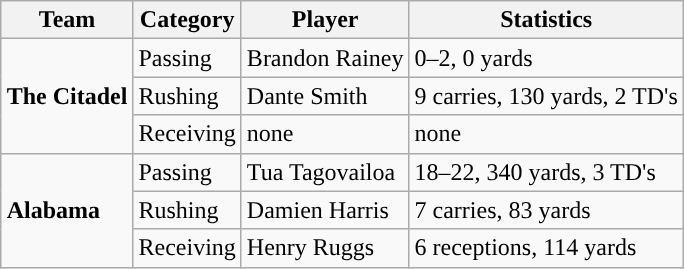<table class="wikitable" style="float: right;">
<tr>
<th>Team</th>
<th>Category</th>
<th>Player</th>
<th>Statistics</th>
</tr>
<tr>
<td rowspan=3><strong>The Citadel</strong></td>
<td>Passing</td>
<td>Brandon Rainey</td>
<td>0–2, 0 yards</td>
</tr>
<tr>
<td>Rushing</td>
<td>Dante Smith</td>
<td>9 carries, 130 yards, 2 TD's</td>
</tr>
<tr>
<td>Receiving</td>
<td>none</td>
<td>none</td>
</tr>
<tr>
<td rowspan=3><strong>Alabama</strong></td>
<td>Passing</td>
<td>Tua Tagovailoa</td>
<td>18–22, 340 yards, 3 TD's</td>
</tr>
<tr>
<td>Rushing</td>
<td>Damien Harris</td>
<td>7 carries, 83 yards</td>
</tr>
<tr>
<td>Receiving</td>
<td>Henry Ruggs</td>
<td>6 receptions, 114 yards</td>
</tr>
</table>
